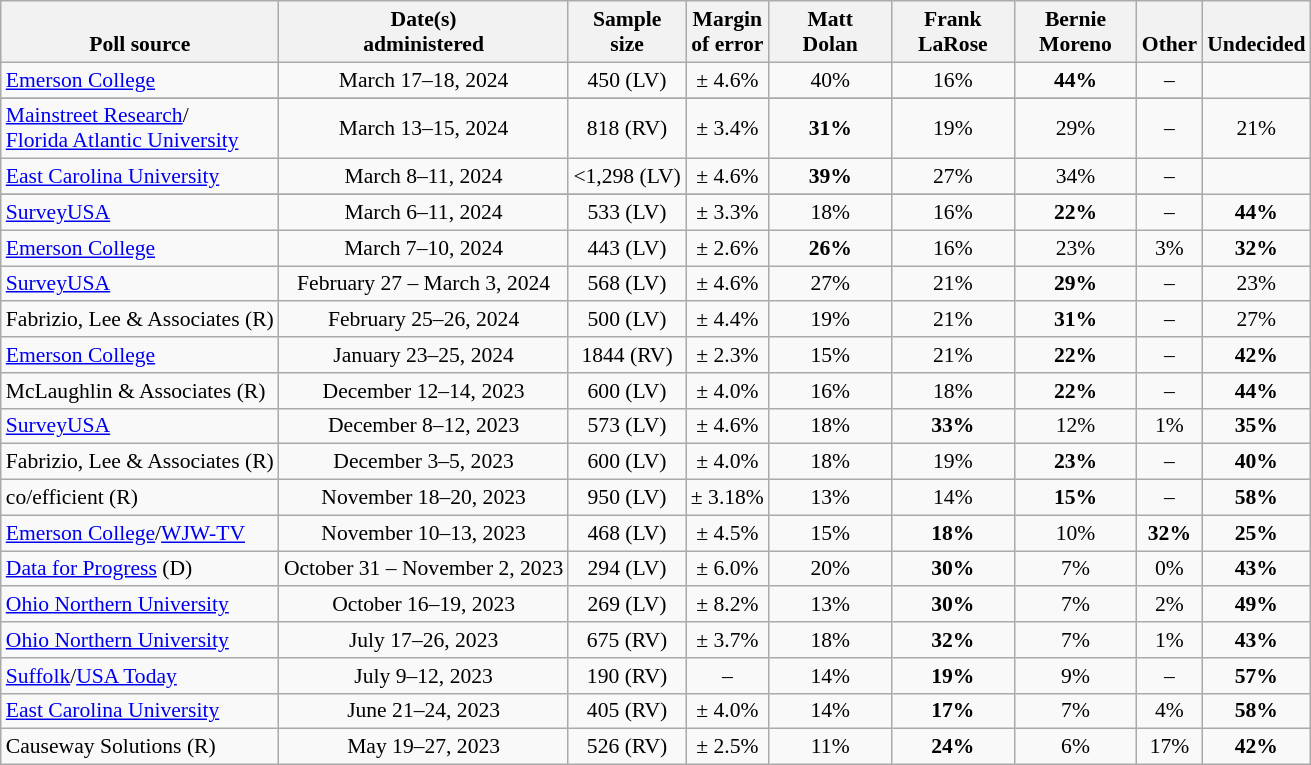<table class="wikitable" style="font-size:90%;text-align:center;">
<tr valign=bottom>
<th>Poll source</th>
<th>Date(s)<br>administered</th>
<th>Sample<br>size</th>
<th>Margin<br>of error</th>
<th style="width:75px;">Matt<br>Dolan</th>
<th style="width:75px;">Frank<br>LaRose</th>
<th style="width:75px;">Bernie<br>Moreno</th>
<th>Other</th>
<th>Undecided</th>
</tr>
<tr>
<td style="text-align:left;"><a href='#'>Emerson College</a></td>
<td>March 17–18, 2024</td>
<td>450 (LV)</td>
<td>± 4.6%</td>
<td>40%</td>
<td>16%</td>
<td><strong>44%</strong></td>
<td>–</td>
</tr>
<tr>
</tr>
<tr>
<td style="text-align:left;"><a href='#'>Mainstreet Research</a>/<a href='#'><br>Florida Atlantic University</a></td>
<td data-sort-value=2024-03-16>March 13–15, 2024</td>
<td>818 (RV)</td>
<td>± 3.4%</td>
<td><strong>31%</strong></td>
<td>19%</td>
<td>29%</td>
<td>–</td>
<td>21%</td>
</tr>
<tr>
<td style="text-align:left;"><a href='#'>East Carolina University</a></td>
<td>March 8–11, 2024</td>
<td><1,298 (LV)</td>
<td>± 4.6%</td>
<td><strong>39%</strong></td>
<td>27%</td>
<td>34%</td>
<td>–</td>
</tr>
<tr>
</tr>
<tr>
<td style="text-align:left;"><a href='#'>SurveyUSA</a></td>
<td>March 6–11, 2024</td>
<td>533 (LV)</td>
<td>± 3.3%</td>
<td>18%</td>
<td>16%</td>
<td><strong>22%</strong></td>
<td>–</td>
<td><strong>44%</strong></td>
</tr>
<tr>
<td style="text-align:left;"><a href='#'>Emerson College</a></td>
<td>March 7–10, 2024</td>
<td>443 (LV)</td>
<td>± 2.6%</td>
<td><strong>26%</strong></td>
<td>16%</td>
<td>23%</td>
<td>3%</td>
<td><strong>32%</strong></td>
</tr>
<tr>
<td style="text-align:left;"><a href='#'>SurveyUSA</a></td>
<td data-sort-value="2024-03-05">February 27 – March 3, 2024</td>
<td>568 (LV)</td>
<td>± 4.6%</td>
<td>27%</td>
<td>21%</td>
<td><strong>29%</strong></td>
<td>–</td>
<td>23%</td>
</tr>
<tr>
<td style="text-align:left;">Fabrizio, Lee & Associates (R)</td>
<td>February 25–26, 2024</td>
<td>500 (LV)</td>
<td>± 4.4%</td>
<td>19%</td>
<td>21%</td>
<td><strong>31%</strong></td>
<td>–</td>
<td>27%</td>
</tr>
<tr>
<td style="text-align:left;"><a href='#'>Emerson College</a></td>
<td>January 23–25, 2024</td>
<td>1844 (RV)</td>
<td>± 2.3%</td>
<td>15%</td>
<td>21%</td>
<td><strong>22%</strong></td>
<td>–</td>
<td><strong>42%</strong></td>
</tr>
<tr>
<td style="text-align:left;">McLaughlin & Associates (R)</td>
<td data-sort-value="2023-11-09">December 12–14, 2023</td>
<td>600 (LV)</td>
<td>± 4.0%</td>
<td>16%</td>
<td>18%</td>
<td><strong>22%</strong></td>
<td>–</td>
<td><strong>44%</strong></td>
</tr>
<tr>
<td style="text-align:left;"><a href='#'>SurveyUSA</a></td>
<td data-sort-value="2023-11-09">December 8–12, 2023</td>
<td>573 (LV)</td>
<td>± 4.6%</td>
<td>18%</td>
<td><strong>33%</strong></td>
<td>12%</td>
<td>1%</td>
<td><strong>35%</strong></td>
</tr>
<tr>
<td style="text-align:left;">Fabrizio, Lee & Associates (R)</td>
<td data-sort-value="2023-11-09">December 3–5, 2023</td>
<td>600 (LV)</td>
<td>± 4.0%</td>
<td>18%</td>
<td>19%</td>
<td><strong>23%</strong></td>
<td>–</td>
<td><strong>40%</strong></td>
</tr>
<tr>
<td style="text-align:left;">co/efficient (R)</td>
<td data-sort-value="2023-11-09">November 18–20, 2023</td>
<td>950 (LV)</td>
<td>± 3.18%</td>
<td>13%</td>
<td>14%</td>
<td><strong>15%</strong></td>
<td>–</td>
<td><strong>58%</strong></td>
</tr>
<tr>
<td style="text-align:left;"><a href='#'>Emerson College</a>/<a href='#'>WJW-TV</a></td>
<td data-sort-value="2023-11-09">November 10–13, 2023</td>
<td>468 (LV)</td>
<td>± 4.5%</td>
<td>15%</td>
<td><strong>18%</strong></td>
<td>10%</td>
<td><strong>32%</strong></td>
<td><strong>25%</strong></td>
</tr>
<tr>
<td style="text-align:left;"><a href='#'>Data for Progress</a> (D)</td>
<td data-sort-value="2023-11-09">October 31 – November 2, 2023</td>
<td>294 (LV)</td>
<td>± 6.0%</td>
<td>20%</td>
<td><strong>30%</strong></td>
<td>7%</td>
<td>0%</td>
<td><strong>43%</strong></td>
</tr>
<tr>
<td style="text-align:left;"><a href='#'>Ohio Northern University</a></td>
<td>October 16–19, 2023</td>
<td>269 (LV)</td>
<td>± 8.2%</td>
<td>13%</td>
<td><strong>30%</strong></td>
<td>7%</td>
<td>2%</td>
<td><strong>49%</strong></td>
</tr>
<tr>
<td style="text-align:left;"><a href='#'>Ohio Northern University</a></td>
<td>July 17–26, 2023</td>
<td>675 (RV)</td>
<td>± 3.7%</td>
<td>18%</td>
<td><strong>32%</strong></td>
<td>7%</td>
<td>1%</td>
<td><strong>43%</strong></td>
</tr>
<tr>
<td style="text-align:left;"><a href='#'>Suffolk</a>/<a href='#'>USA Today</a></td>
<td>July 9–12, 2023</td>
<td>190 (RV)</td>
<td>–</td>
<td>14%</td>
<td><strong>19%</strong></td>
<td>9%</td>
<td>–</td>
<td><strong>57%</strong></td>
</tr>
<tr>
<td style="text-align:left;"><a href='#'>East Carolina University</a></td>
<td>June 21–24, 2023</td>
<td>405 (RV)</td>
<td>± 4.0%</td>
<td>14%</td>
<td><strong>17%</strong></td>
<td>7%</td>
<td>4%</td>
<td><strong>58%</strong></td>
</tr>
<tr>
<td style="text-align:left;">Causeway Solutions (R)</td>
<td>May 19–27, 2023</td>
<td>526 (RV)</td>
<td>± 2.5%</td>
<td>11%</td>
<td><strong>24%</strong></td>
<td>6%</td>
<td>17%</td>
<td><strong>42%</strong></td>
</tr>
</table>
